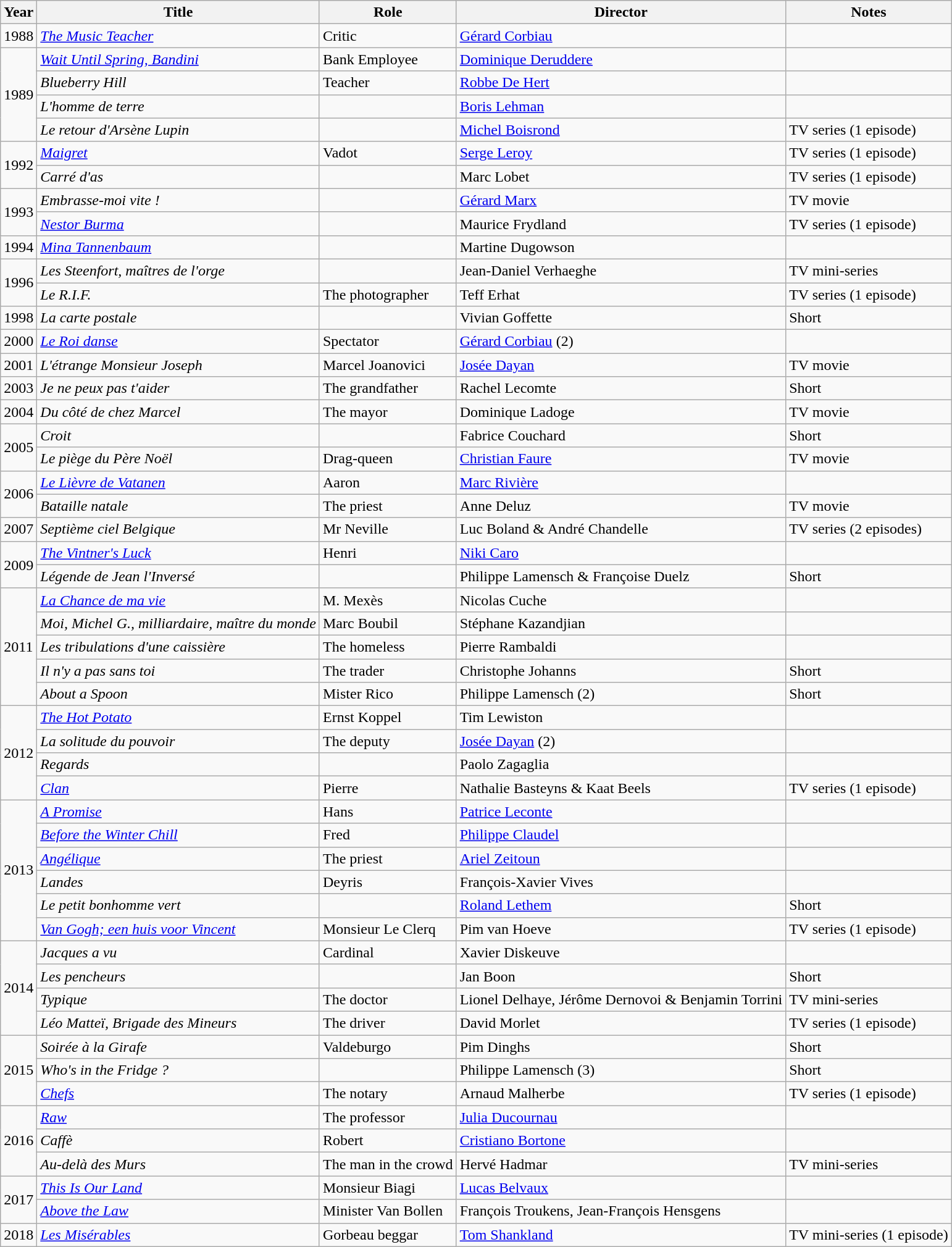<table class="wikitable">
<tr>
<th>Year</th>
<th>Title</th>
<th>Role</th>
<th>Director</th>
<th>Notes</th>
</tr>
<tr>
<td>1988</td>
<td><em><a href='#'>The Music Teacher</a></em></td>
<td>Critic</td>
<td><a href='#'>Gérard Corbiau</a></td>
<td></td>
</tr>
<tr>
<td rowspan=4>1989</td>
<td><em><a href='#'>Wait Until Spring, Bandini</a></em></td>
<td>Bank Employee</td>
<td><a href='#'>Dominique Deruddere</a></td>
<td></td>
</tr>
<tr>
<td><em>Blueberry Hill</em></td>
<td>Teacher</td>
<td><a href='#'>Robbe De Hert</a></td>
<td></td>
</tr>
<tr>
<td><em>L'homme de terre</em></td>
<td></td>
<td><a href='#'>Boris Lehman</a></td>
<td></td>
</tr>
<tr>
<td><em>Le retour d'Arsène Lupin</em></td>
<td></td>
<td><a href='#'>Michel Boisrond</a></td>
<td>TV series (1 episode)</td>
</tr>
<tr>
<td rowspan=2>1992</td>
<td><em><a href='#'>Maigret</a></em></td>
<td>Vadot</td>
<td><a href='#'>Serge Leroy</a></td>
<td>TV series (1 episode)</td>
</tr>
<tr>
<td><em>Carré d'as</em></td>
<td></td>
<td>Marc Lobet</td>
<td>TV series (1 episode)</td>
</tr>
<tr>
<td rowspan=2>1993</td>
<td><em>Embrasse-moi vite !</em></td>
<td></td>
<td><a href='#'>Gérard Marx</a></td>
<td>TV movie</td>
</tr>
<tr>
<td><em><a href='#'>Nestor Burma</a></em></td>
<td></td>
<td>Maurice Frydland</td>
<td>TV series (1 episode)</td>
</tr>
<tr>
<td>1994</td>
<td><em><a href='#'>Mina Tannenbaum</a></em></td>
<td></td>
<td>Martine Dugowson</td>
<td></td>
</tr>
<tr>
<td rowspan=2>1996</td>
<td><em>Les Steenfort, maîtres de l'orge</em></td>
<td></td>
<td>Jean-Daniel Verhaeghe</td>
<td>TV mini-series</td>
</tr>
<tr>
<td><em>Le R.I.F.</em></td>
<td>The photographer</td>
<td>Teff Erhat</td>
<td>TV series (1 episode)</td>
</tr>
<tr>
<td>1998</td>
<td><em>La carte postale</em></td>
<td></td>
<td>Vivian Goffette</td>
<td>Short</td>
</tr>
<tr>
<td>2000</td>
<td><em><a href='#'>Le Roi danse</a></em></td>
<td>Spectator</td>
<td><a href='#'>Gérard Corbiau</a> (2)</td>
<td></td>
</tr>
<tr>
<td>2001</td>
<td><em>L'étrange Monsieur Joseph</em></td>
<td>Marcel Joanovici</td>
<td><a href='#'>Josée Dayan</a></td>
<td>TV movie</td>
</tr>
<tr>
<td>2003</td>
<td><em>Je ne peux pas t'aider</em></td>
<td>The grandfather</td>
<td>Rachel Lecomte</td>
<td>Short</td>
</tr>
<tr>
<td>2004</td>
<td><em>Du côté de chez Marcel</em></td>
<td>The mayor</td>
<td>Dominique Ladoge</td>
<td>TV movie</td>
</tr>
<tr>
<td rowspan=2>2005</td>
<td><em>Croit</em></td>
<td></td>
<td>Fabrice Couchard</td>
<td>Short</td>
</tr>
<tr>
<td><em>Le piège du Père Noël</em></td>
<td>Drag-queen</td>
<td><a href='#'>Christian Faure</a></td>
<td>TV movie</td>
</tr>
<tr>
<td rowspan=2>2006</td>
<td><em><a href='#'>Le Lièvre de Vatanen</a></em></td>
<td>Aaron</td>
<td><a href='#'>Marc Rivière</a></td>
<td></td>
</tr>
<tr>
<td><em>Bataille natale</em></td>
<td>The priest</td>
<td>Anne Deluz</td>
<td>TV movie</td>
</tr>
<tr>
<td rowspan=1>2007</td>
<td><em>Septième ciel Belgique</em></td>
<td>Mr Neville</td>
<td>Luc Boland & André Chandelle</td>
<td>TV series (2 episodes)</td>
</tr>
<tr>
<td rowspan=2>2009</td>
<td><em><a href='#'>The Vintner's Luck</a></em></td>
<td>Henri</td>
<td><a href='#'>Niki Caro</a></td>
<td></td>
</tr>
<tr>
<td><em>Légende de Jean l'Inversé</em></td>
<td></td>
<td>Philippe Lamensch & Françoise Duelz</td>
<td>Short</td>
</tr>
<tr>
<td rowspan=5>2011</td>
<td><em><a href='#'>La Chance de ma vie</a></em></td>
<td>M. Mexès</td>
<td>Nicolas Cuche</td>
<td></td>
</tr>
<tr>
<td><em>Moi, Michel G., milliardaire, maître du monde</em></td>
<td>Marc Boubil</td>
<td>Stéphane Kazandjian</td>
<td></td>
</tr>
<tr>
<td><em>Les tribulations d'une caissière</em></td>
<td>The homeless</td>
<td>Pierre Rambaldi</td>
<td></td>
</tr>
<tr>
<td><em>Il n'y a pas sans toi</em></td>
<td>The trader</td>
<td>Christophe Johanns</td>
<td>Short</td>
</tr>
<tr>
<td><em>About a Spoon</em></td>
<td>Mister Rico</td>
<td>Philippe Lamensch (2)</td>
<td>Short</td>
</tr>
<tr>
<td rowspan=4>2012</td>
<td><em><a href='#'>The Hot Potato</a></em></td>
<td>Ernst Koppel</td>
<td>Tim Lewiston</td>
<td></td>
</tr>
<tr>
<td><em>La solitude du pouvoir</em></td>
<td>The deputy</td>
<td><a href='#'>Josée Dayan</a> (2)</td>
<td></td>
</tr>
<tr>
<td><em>Regards</em></td>
<td></td>
<td>Paolo Zagaglia</td>
<td></td>
</tr>
<tr>
<td><em><a href='#'>Clan</a></em></td>
<td>Pierre</td>
<td>Nathalie Basteyns & Kaat Beels</td>
<td>TV series (1 episode)</td>
</tr>
<tr>
<td rowspan=6>2013</td>
<td><em><a href='#'>A Promise</a></em></td>
<td>Hans</td>
<td><a href='#'>Patrice Leconte</a></td>
<td></td>
</tr>
<tr>
<td><em><a href='#'>Before the Winter Chill</a></em></td>
<td>Fred</td>
<td><a href='#'>Philippe Claudel</a></td>
<td></td>
</tr>
<tr>
<td><em><a href='#'>Angélique</a></em></td>
<td>The priest</td>
<td><a href='#'>Ariel Zeitoun</a></td>
<td></td>
</tr>
<tr>
<td><em>Landes</em></td>
<td>Deyris</td>
<td>François-Xavier Vives</td>
<td></td>
</tr>
<tr>
<td><em>Le petit bonhomme vert</em></td>
<td></td>
<td><a href='#'>Roland Lethem</a></td>
<td>Short</td>
</tr>
<tr>
<td><em><a href='#'>Van Gogh; een huis voor Vincent</a></em></td>
<td>Monsieur Le Clerq</td>
<td>Pim van Hoeve</td>
<td>TV series (1 episode)</td>
</tr>
<tr>
<td rowspan=4>2014</td>
<td><em>Jacques a vu</em></td>
<td>Cardinal</td>
<td>Xavier Diskeuve</td>
<td></td>
</tr>
<tr>
<td><em>Les pencheurs</em></td>
<td></td>
<td>Jan Boon</td>
<td>Short</td>
</tr>
<tr>
<td><em>Typique</em></td>
<td>The doctor</td>
<td>Lionel Delhaye, Jérôme Dernovoi & Benjamin Torrini</td>
<td>TV mini-series</td>
</tr>
<tr>
<td><em>Léo Matteï, Brigade des Mineurs</em></td>
<td>The driver</td>
<td>David Morlet</td>
<td>TV series (1 episode)</td>
</tr>
<tr>
<td rowspan=3>2015</td>
<td><em>Soirée à la Girafe</em></td>
<td>Valdeburgo</td>
<td>Pim Dinghs</td>
<td>Short</td>
</tr>
<tr>
<td><em>Who's in the Fridge ?</em></td>
<td></td>
<td>Philippe Lamensch (3)</td>
<td>Short</td>
</tr>
<tr>
<td><em><a href='#'>Chefs</a></em></td>
<td>The notary</td>
<td>Arnaud Malherbe</td>
<td>TV series (1 episode)</td>
</tr>
<tr>
<td rowspan=3>2016</td>
<td><em><a href='#'>Raw</a></em></td>
<td>The professor</td>
<td><a href='#'>Julia Ducournau</a></td>
<td></td>
</tr>
<tr>
<td><em>Caffè</em></td>
<td>Robert</td>
<td><a href='#'>Cristiano Bortone</a></td>
<td></td>
</tr>
<tr>
<td><em>Au-delà des Murs</em></td>
<td>The man in the crowd</td>
<td>Hervé Hadmar</td>
<td>TV mini-series</td>
</tr>
<tr>
<td rowspan=2>2017</td>
<td><em><a href='#'>This Is Our Land</a></em></td>
<td>Monsieur Biagi</td>
<td><a href='#'>Lucas Belvaux</a></td>
<td></td>
</tr>
<tr>
<td><em><a href='#'>Above the Law</a></em></td>
<td>Minister Van Bollen</td>
<td>François Troukens, Jean-François Hensgens</td>
<td></td>
</tr>
<tr>
<td>2018</td>
<td><em><a href='#'>Les Misérables</a></em></td>
<td>Gorbeau beggar</td>
<td><a href='#'>Tom Shankland</a></td>
<td>TV mini-series (1 episode)</td>
</tr>
</table>
